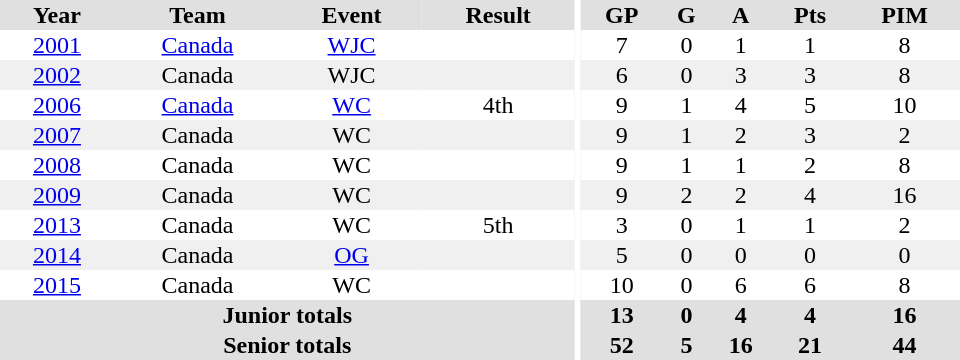<table border="0" cellpadding="1" cellspacing="0" ID="Table3" style="text-align:center; width:40em">
<tr ALIGN="centre" bgcolor="#e0e0e0">
<th>Year</th>
<th>Team</th>
<th>Event</th>
<th>Result</th>
<th rowspan="99" bgcolor="#ffffff"></th>
<th>GP</th>
<th>G</th>
<th>A</th>
<th>Pts</th>
<th>PIM</th>
</tr>
<tr>
<td><a href='#'>2001</a></td>
<td><a href='#'>Canada</a></td>
<td><a href='#'>WJC</a></td>
<td></td>
<td>7</td>
<td>0</td>
<td>1</td>
<td>1</td>
<td>8</td>
</tr>
<tr bgcolor="#f0f0f0">
<td><a href='#'>2002</a></td>
<td>Canada</td>
<td>WJC</td>
<td></td>
<td>6</td>
<td>0</td>
<td>3</td>
<td>3</td>
<td>8</td>
</tr>
<tr>
<td><a href='#'>2006</a></td>
<td><a href='#'>Canada</a></td>
<td><a href='#'>WC</a></td>
<td>4th</td>
<td>9</td>
<td>1</td>
<td>4</td>
<td>5</td>
<td>10</td>
</tr>
<tr bgcolor="#f0f0f0">
<td><a href='#'>2007</a></td>
<td>Canada</td>
<td>WC</td>
<td></td>
<td>9</td>
<td>1</td>
<td>2</td>
<td>3</td>
<td>2</td>
</tr>
<tr>
<td><a href='#'>2008</a></td>
<td>Canada</td>
<td>WC</td>
<td></td>
<td>9</td>
<td>1</td>
<td>1</td>
<td>2</td>
<td>8</td>
</tr>
<tr bgcolor="#f0f0f0">
<td><a href='#'>2009</a></td>
<td>Canada</td>
<td>WC</td>
<td></td>
<td>9</td>
<td>2</td>
<td>2</td>
<td>4</td>
<td>16</td>
</tr>
<tr>
<td><a href='#'>2013</a></td>
<td>Canada</td>
<td>WC</td>
<td>5th</td>
<td>3</td>
<td>0</td>
<td>1</td>
<td>1</td>
<td>2</td>
</tr>
<tr bgcolor="#f0f0f0">
<td><a href='#'>2014</a></td>
<td>Canada</td>
<td><a href='#'>OG</a></td>
<td></td>
<td>5</td>
<td>0</td>
<td>0</td>
<td>0</td>
<td>0</td>
</tr>
<tr>
<td><a href='#'>2015</a></td>
<td>Canada</td>
<td>WC</td>
<td></td>
<td>10</td>
<td>0</td>
<td>6</td>
<td>6</td>
<td>8</td>
</tr>
<tr bgcolor="#e0e0e0">
<th colspan="4">Junior totals</th>
<th>13</th>
<th>0</th>
<th>4</th>
<th>4</th>
<th>16</th>
</tr>
<tr bgcolor="#e0e0e0">
<th colspan="4">Senior totals</th>
<th>52</th>
<th>5</th>
<th>16</th>
<th>21</th>
<th>44</th>
</tr>
</table>
